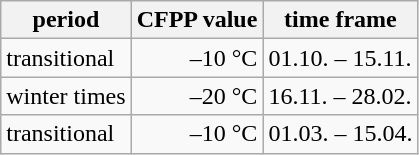<table class="wikitable">
<tr>
<th>period</th>
<th>CFPP value</th>
<th>time frame</th>
</tr>
<tr>
<td>transitional</td>
<td align=right>–10 °C</td>
<td>01.10. – 15.11.</td>
</tr>
<tr>
<td>winter times</td>
<td align=right>–20 °C</td>
<td>16.11. – 28.02.</td>
</tr>
<tr>
<td>transitional</td>
<td align=right>–10 °C</td>
<td>01.03. – 15.04.</td>
</tr>
</table>
